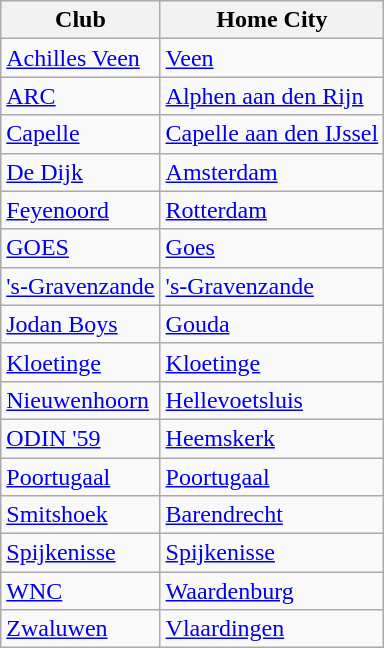<table class="wikitable sortable">
<tr>
<th>Club</th>
<th>Home City</th>
</tr>
<tr>
<td><a href='#'>Achilles Veen</a></td>
<td><a href='#'>Veen</a></td>
</tr>
<tr>
<td><a href='#'>ARC</a></td>
<td><a href='#'>Alphen aan den Rijn</a></td>
</tr>
<tr>
<td><a href='#'>Capelle</a></td>
<td><a href='#'>Capelle aan den IJssel</a></td>
</tr>
<tr>
<td><a href='#'>De Dijk</a></td>
<td><a href='#'>Amsterdam</a></td>
</tr>
<tr>
<td><a href='#'>Feyenoord</a></td>
<td><a href='#'>Rotterdam</a></td>
</tr>
<tr>
<td><a href='#'>GOES</a></td>
<td><a href='#'>Goes</a></td>
</tr>
<tr>
<td><a href='#'>'s-Gravenzande</a></td>
<td><a href='#'>'s-Gravenzande</a></td>
</tr>
<tr>
<td><a href='#'>Jodan Boys</a></td>
<td><a href='#'>Gouda</a></td>
</tr>
<tr>
<td><a href='#'>Kloetinge</a></td>
<td><a href='#'>Kloetinge</a></td>
</tr>
<tr>
<td><a href='#'>Nieuwenhoorn</a></td>
<td><a href='#'>Hellevoetsluis</a></td>
</tr>
<tr>
<td><a href='#'>ODIN '59</a></td>
<td><a href='#'>Heemskerk</a></td>
</tr>
<tr>
<td><a href='#'>Poortugaal</a></td>
<td><a href='#'>Poortugaal</a></td>
</tr>
<tr>
<td><a href='#'>Smitshoek</a></td>
<td><a href='#'>Barendrecht</a></td>
</tr>
<tr>
<td><a href='#'>Spijkenisse</a></td>
<td><a href='#'>Spijkenisse</a></td>
</tr>
<tr>
<td><a href='#'>WNC</a></td>
<td><a href='#'>Waardenburg</a></td>
</tr>
<tr>
<td><a href='#'>Zwaluwen</a></td>
<td><a href='#'>Vlaardingen</a></td>
</tr>
</table>
